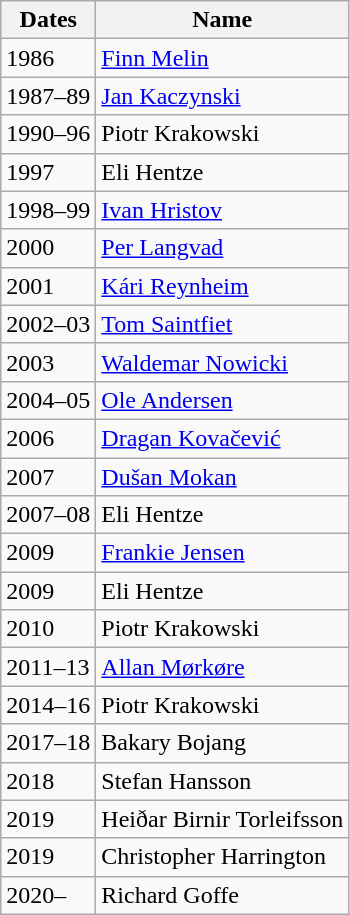<table class="wikitable">
<tr>
<th>Dates</th>
<th>Name</th>
</tr>
<tr>
<td>1986</td>
<td> <a href='#'>Finn Melin</a></td>
</tr>
<tr>
<td>1987–89</td>
<td> <a href='#'>Jan Kaczynski</a></td>
</tr>
<tr>
<td>1990–96</td>
<td> Piotr Krakowski</td>
</tr>
<tr>
<td>1997</td>
<td> Eli Hentze</td>
</tr>
<tr>
<td>1998–99</td>
<td> <a href='#'>Ivan Hristov</a></td>
</tr>
<tr>
<td>2000</td>
<td> <a href='#'>Per Langvad</a></td>
</tr>
<tr>
<td>2001</td>
<td> <a href='#'>Kári Reynheim</a></td>
</tr>
<tr>
<td>2002–03</td>
<td> <a href='#'>Tom Saintfiet</a></td>
</tr>
<tr>
<td>2003</td>
<td> <a href='#'>Waldemar Nowicki</a></td>
</tr>
<tr>
<td>2004–05</td>
<td> <a href='#'>Ole Andersen</a></td>
</tr>
<tr>
<td>2006</td>
<td> <a href='#'>Dragan Kovačević</a></td>
</tr>
<tr>
<td>2007</td>
<td> <a href='#'>Dušan Mokan</a></td>
</tr>
<tr>
<td>2007–08</td>
<td> Eli Hentze</td>
</tr>
<tr>
<td>2009</td>
<td> <a href='#'>Frankie Jensen</a></td>
</tr>
<tr>
<td>2009</td>
<td> Eli Hentze</td>
</tr>
<tr>
<td>2010</td>
<td> Piotr Krakowski</td>
</tr>
<tr>
<td>2011–13</td>
<td> <a href='#'>Allan Mørkøre</a></td>
</tr>
<tr>
<td>2014–16</td>
<td> Piotr Krakowski</td>
</tr>
<tr>
<td>2017–18</td>
<td> Bakary Bojang</td>
</tr>
<tr>
<td>2018</td>
<td> Stefan Hansson</td>
</tr>
<tr>
<td>2019</td>
<td> Heiðar Birnir Torleifsson</td>
</tr>
<tr>
<td>2019</td>
<td> Christopher Harrington</td>
</tr>
<tr>
<td>2020–</td>
<td> Richard Goffe</td>
</tr>
</table>
